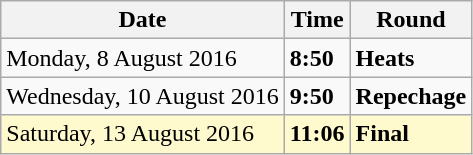<table class="wikitable">
<tr>
<th>Date</th>
<th>Time</th>
<th>Round</th>
</tr>
<tr>
<td>Monday, 8 August 2016</td>
<td><strong>8:50</strong></td>
<td><strong>Heats</strong></td>
</tr>
<tr>
<td>Wednesday, 10 August 2016</td>
<td><strong>9:50</strong></td>
<td><strong>Repechage</strong></td>
</tr>
<tr>
<td style=background:lemonchiffon>Saturday, 13 August 2016</td>
<td style=background:lemonchiffon><strong>11:06</strong></td>
<td style=background:lemonchiffon><strong>Final</strong></td>
</tr>
</table>
